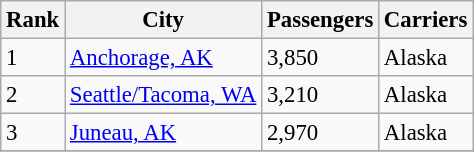<table class="wikitable" style="font-size: 95%;">
<tr>
<th>Rank</th>
<th>City</th>
<th>Passengers</th>
<th>Carriers</th>
</tr>
<tr>
<td>1</td>
<td><a href='#'>Anchorage, AK</a></td>
<td>3,850</td>
<td>Alaska</td>
</tr>
<tr>
<td>2</td>
<td><a href='#'>Seattle/Tacoma, WA</a></td>
<td>3,210</td>
<td>Alaska</td>
</tr>
<tr>
<td>3</td>
<td><a href='#'>Juneau, AK</a></td>
<td>2,970</td>
<td>Alaska</td>
</tr>
<tr>
</tr>
</table>
